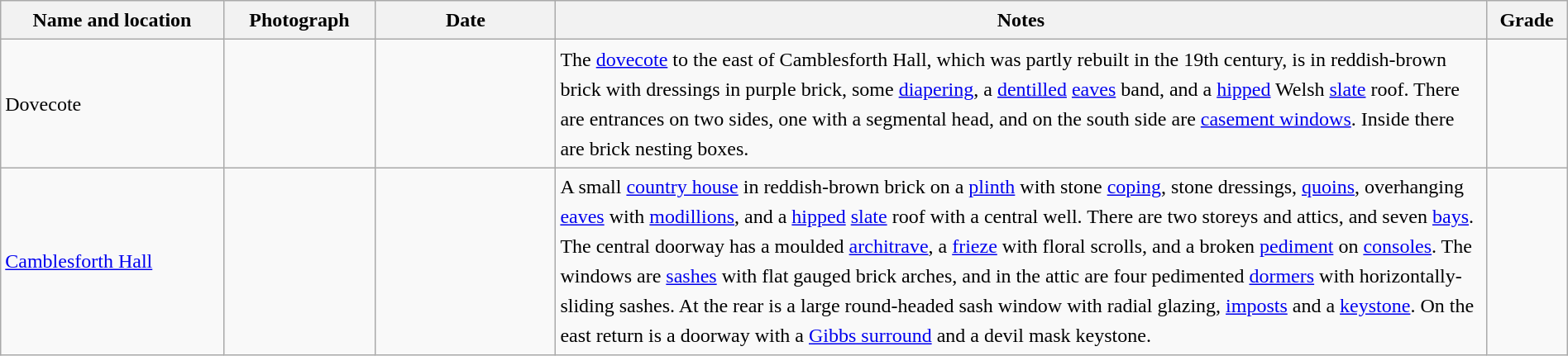<table class="wikitable sortable plainrowheaders" style="width:100%; border:0px; text-align:left; line-height:150%">
<tr>
<th scope="col"  style="width:150px">Name and location</th>
<th scope="col"  style="width:100px" class="unsortable">Photograph</th>
<th scope="col"  style="width:120px">Date</th>
<th scope="col"  style="width:650px" class="unsortable">Notes</th>
<th scope="col"  style="width:50px">Grade</th>
</tr>
<tr>
<td>Dovecote<br><small></small></td>
<td></td>
<td align="center"></td>
<td>The <a href='#'>dovecote</a> to the east of Camblesforth Hall, which was partly rebuilt in the 19th century, is in reddish-brown brick with dressings in purple brick, some <a href='#'>diapering</a>, a <a href='#'>dentilled</a> <a href='#'>eaves</a> band, and a <a href='#'>hipped</a> Welsh <a href='#'>slate</a> roof.  There are entrances on two sides, one with a segmental head, and on the south side are <a href='#'>casement windows</a>. Inside there are brick nesting boxes.</td>
<td align="center" ></td>
</tr>
<tr>
<td><a href='#'>Camblesforth Hall</a><br><small></small></td>
<td></td>
<td align="center"></td>
<td>A small <a href='#'>country house</a> in reddish-brown brick on a <a href='#'>plinth</a> with stone <a href='#'>coping</a>, stone dressings, <a href='#'>quoins</a>, overhanging <a href='#'>eaves</a> with <a href='#'>modillions</a>, and a <a href='#'>hipped</a> <a href='#'>slate</a> roof with a central well.  There are two storeys and attics, and seven <a href='#'>bays</a>.  The central doorway has a moulded <a href='#'>architrave</a>, a <a href='#'>frieze</a> with floral scrolls, and a broken <a href='#'>pediment</a> on <a href='#'>consoles</a>.  The windows are <a href='#'>sashes</a> with flat gauged brick arches, and in the attic are four pedimented <a href='#'>dormers</a> with horizontally-sliding sashes. At the rear is a large round-headed sash window with radial glazing, <a href='#'>imposts</a> and a <a href='#'>keystone</a>.  On the east return is a doorway with a <a href='#'>Gibbs surround</a> and a devil mask keystone.</td>
<td align="center" ></td>
</tr>
<tr>
</tr>
</table>
